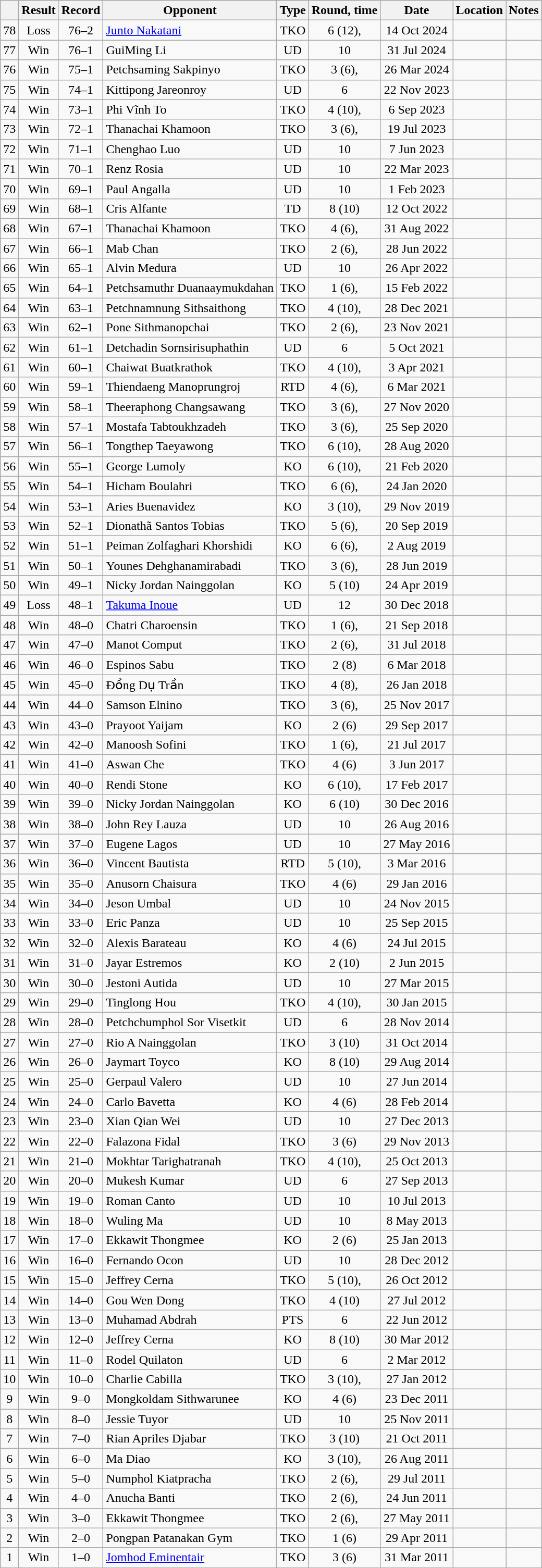<table class="wikitable" style="text-align:center">
<tr>
<th></th>
<th>Result</th>
<th>Record</th>
<th>Opponent</th>
<th>Type</th>
<th>Round, time</th>
<th>Date</th>
<th>Location</th>
<th>Notes</th>
</tr>
<tr>
<td>78</td>
<td>Loss</td>
<td>76–2</td>
<td style="text-align:left;"><a href='#'>Junto Nakatani</a></td>
<td>TKO</td>
<td>6 (12), </td>
<td>14 Oct 2024</td>
<td style="text-align:left;"></td>
<td style="text-align:left;"></td>
</tr>
<tr>
<td>77</td>
<td>Win</td>
<td>76–1</td>
<td style="text-align:left;">GuiMing Li</td>
<td>UD</td>
<td>10</td>
<td>31 Jul 2024</td>
<td style="text-align:left;"></td>
<td style="text-align:left;"></td>
</tr>
<tr>
<td>76</td>
<td>Win</td>
<td>75–1</td>
<td style="text-align:left;">Petchsaming Sakpinyo</td>
<td>TKO</td>
<td>3 (6), </td>
<td>26 Mar 2024</td>
<td style="text-align:left;"></td>
<td></td>
</tr>
<tr>
<td>75</td>
<td>Win</td>
<td>74–1</td>
<td style="text-align:left;">Kittipong Jareonroy</td>
<td>UD</td>
<td>6</td>
<td>22 Nov 2023</td>
<td style="text-align:left;"></td>
<td></td>
</tr>
<tr>
<td>74</td>
<td>Win</td>
<td>73–1</td>
<td style="text-align:left;">Phi Vĩnh To</td>
<td>TKO</td>
<td>4 (10), </td>
<td>6 Sep 2023</td>
<td style="text-align:left;"></td>
<td style="text-align:left;"></td>
</tr>
<tr>
<td>73</td>
<td>Win</td>
<td>72–1</td>
<td style="text-align:left;">Thanachai Khamoon</td>
<td>TKO</td>
<td>3 (6), </td>
<td>19 Jul 2023</td>
<td style="text-align:left;"></td>
<td></td>
</tr>
<tr>
<td>72</td>
<td>Win</td>
<td>71–1</td>
<td style="text-align:left;">Chenghao Luo</td>
<td>UD</td>
<td>10</td>
<td>7 Jun 2023</td>
<td style="text-align:left;"></td>
<td style="text-align:left;"></td>
</tr>
<tr>
<td>71</td>
<td>Win</td>
<td>70–1</td>
<td style="text-align:left;">Renz Rosia</td>
<td>UD</td>
<td>10</td>
<td>22 Mar 2023</td>
<td style="text-align:left;"></td>
<td style="text-align:left;"></td>
</tr>
<tr>
<td>70</td>
<td>Win</td>
<td>69–1</td>
<td style="text-align:left;">Paul Angalla</td>
<td>UD</td>
<td>10</td>
<td>1 Feb 2023</td>
<td style="text-align:left;"></td>
<td></td>
</tr>
<tr>
<td>69</td>
<td>Win</td>
<td>68–1</td>
<td style="text-align:left;">Cris Alfante</td>
<td>TD</td>
<td>8 (10)</td>
<td>12 Oct 2022</td>
<td style="text-align:left;"></td>
<td style="text-align:left;"></td>
</tr>
<tr>
<td>68</td>
<td>Win</td>
<td>67–1</td>
<td style="text-align:left;">Thanachai Khamoon</td>
<td>TKO</td>
<td>4 (6), </td>
<td>31 Aug 2022</td>
<td style="text-align:left;"></td>
<td></td>
</tr>
<tr>
<td>67</td>
<td>Win</td>
<td>66–1</td>
<td style="text-align:left;">Mab Chan</td>
<td>TKO</td>
<td>2 (6), </td>
<td>28 Jun 2022</td>
<td style="text-align:left;"></td>
<td></td>
</tr>
<tr>
<td>66</td>
<td>Win</td>
<td>65–1</td>
<td style="text-align:left;">Alvin Medura</td>
<td>UD</td>
<td>10</td>
<td>26 Apr 2022</td>
<td style="text-align:left;"></td>
<td style="text-align:left;"></td>
</tr>
<tr>
<td>65</td>
<td>Win</td>
<td>64–1</td>
<td style="text-align:left;">Petchsamuthr Duanaaymukdahan</td>
<td>TKO</td>
<td>1 (6), </td>
<td>15 Feb 2022</td>
<td style="text-align:left;"></td>
<td></td>
</tr>
<tr>
<td>64</td>
<td>Win</td>
<td>63–1</td>
<td style="text-align:left;">Petchnamnung Sithsaithong</td>
<td>TKO</td>
<td>4 (10), </td>
<td>28 Dec 2021</td>
<td style="text-align:left;"></td>
<td style="text-align:left;"></td>
</tr>
<tr>
<td>63</td>
<td>Win</td>
<td>62–1</td>
<td style="text-align:left;">Pone Sithmanopchai</td>
<td>TKO</td>
<td>2 (6), </td>
<td>23 Nov 2021</td>
<td style="text-align:left;"></td>
<td></td>
</tr>
<tr>
<td>62</td>
<td>Win</td>
<td>61–1</td>
<td style="text-align:left;">Detchadin Sornsirisuphathin</td>
<td>UD</td>
<td>6</td>
<td>5 Oct 2021</td>
<td style="text-align:left;"></td>
<td></td>
</tr>
<tr>
<td>61</td>
<td>Win</td>
<td>60–1</td>
<td style="text-align:left;">Chaiwat Buatkrathok</td>
<td>TKO</td>
<td>4 (10), </td>
<td>3 Apr 2021</td>
<td style="text-align:left;"></td>
<td style="text-align:left;"></td>
</tr>
<tr>
<td>60</td>
<td>Win</td>
<td>59–1</td>
<td style="text-align:left;">Thiendaeng Manoprungroj</td>
<td>RTD</td>
<td>4 (6), </td>
<td>6 Mar 2021</td>
<td style="text-align:left;"></td>
<td></td>
</tr>
<tr>
<td>59</td>
<td>Win</td>
<td>58–1</td>
<td style="text-align:left;">Theeraphong Changsawang</td>
<td>TKO</td>
<td>3 (6), </td>
<td>27 Nov 2020</td>
<td style="text-align:left;"></td>
<td></td>
</tr>
<tr>
<td>58</td>
<td>Win</td>
<td>57–1</td>
<td style="text-align:left;">Mostafa Tabtoukhzadeh</td>
<td>TKO</td>
<td>3 (6), </td>
<td>25 Sep 2020</td>
<td style="text-align:left;"></td>
<td></td>
</tr>
<tr>
<td>57</td>
<td>Win</td>
<td>56–1</td>
<td style="text-align:left;">Tongthep Taeyawong</td>
<td>TKO</td>
<td>6 (10), </td>
<td>28 Aug 2020</td>
<td style="text-align:left;"></td>
<td style="text-align:left;"></td>
</tr>
<tr>
<td>56</td>
<td>Win</td>
<td>55–1</td>
<td style="text-align:left;">George Lumoly</td>
<td>KO</td>
<td>6 (10), </td>
<td>21 Feb 2020</td>
<td style="text-align:left;"></td>
<td style="text-align:left;"></td>
</tr>
<tr>
<td>55</td>
<td>Win</td>
<td>54–1</td>
<td style="text-align:left;">Hicham Boulahri</td>
<td>TKO</td>
<td>6 (6), </td>
<td>24 Jan 2020</td>
<td style="text-align:left;"></td>
<td></td>
</tr>
<tr>
<td>54</td>
<td>Win</td>
<td>53–1</td>
<td style="text-align:left;">Aries Buenavidez</td>
<td>KO</td>
<td>3 (10), </td>
<td>29 Nov 2019</td>
<td style="text-align:left;"></td>
<td style="text-align:left;"></td>
</tr>
<tr>
<td>53</td>
<td>Win</td>
<td>52–1</td>
<td style="text-align:left;">Dionathã Santos Tobias</td>
<td>TKO</td>
<td>5 (6), </td>
<td>20 Sep 2019</td>
<td style="text-align:left;"></td>
<td></td>
</tr>
<tr>
<td>52</td>
<td>Win</td>
<td>51–1</td>
<td style="text-align:left;">Peiman Zolfaghari Khorshidi</td>
<td>KO</td>
<td>6 (6), </td>
<td>2 Aug 2019</td>
<td style="text-align:left;"></td>
<td></td>
</tr>
<tr>
<td>51</td>
<td>Win</td>
<td>50–1</td>
<td style="text-align:left;">Younes Dehghanamirabadi</td>
<td>TKO</td>
<td>3 (6), </td>
<td>28 Jun 2019</td>
<td style="text-align:left;"></td>
<td></td>
</tr>
<tr>
<td>50</td>
<td>Win</td>
<td>49–1</td>
<td style="text-align:left;">Nicky Jordan Nainggolan</td>
<td>KO</td>
<td>5 (10)</td>
<td>24 Apr 2019</td>
<td style="text-align:left;"></td>
<td style="text-align:left;"></td>
</tr>
<tr>
<td>49</td>
<td>Loss</td>
<td>48–1</td>
<td style="text-align:left;"><a href='#'>Takuma Inoue</a></td>
<td>UD</td>
<td>12</td>
<td>30 Dec 2018</td>
<td style="text-align:left;"></td>
<td style="text-align:left;"></td>
</tr>
<tr>
<td>48</td>
<td>Win</td>
<td>48–0</td>
<td style="text-align:left;">Chatri Charoensin</td>
<td>TKO</td>
<td>1 (6), </td>
<td>21 Sep 2018</td>
<td style="text-align:left;"></td>
<td></td>
</tr>
<tr>
<td>47</td>
<td>Win</td>
<td>47–0</td>
<td style="text-align:left;">Manot Comput</td>
<td>TKO</td>
<td>2 (6), </td>
<td>31 Jul 2018</td>
<td style="text-align:left;"></td>
<td></td>
</tr>
<tr>
<td>46</td>
<td>Win</td>
<td>46–0</td>
<td style="text-align:left;">Espinos Sabu</td>
<td>TKO</td>
<td>2 (8)</td>
<td>6 Mar 2018</td>
<td style="text-align:left;"></td>
<td></td>
</tr>
<tr>
<td>45</td>
<td>Win</td>
<td>45–0</td>
<td style="text-align:left;">Đồng Dụ Trần</td>
<td>TKO</td>
<td>4 (8), </td>
<td>26 Jan 2018</td>
<td style="text-align:left;"></td>
<td></td>
</tr>
<tr>
<td>44</td>
<td>Win</td>
<td>44–0</td>
<td style="text-align:left;">Samson Elnino</td>
<td>TKO</td>
<td>3 (6), </td>
<td>25 Nov 2017</td>
<td style="text-align:left;"></td>
<td></td>
</tr>
<tr>
<td>43</td>
<td>Win</td>
<td>43–0</td>
<td style="text-align:left;">Prayoot Yaijam</td>
<td>KO</td>
<td>2 (6)</td>
<td>29 Sep 2017</td>
<td style="text-align:left;"></td>
<td></td>
</tr>
<tr>
<td>42</td>
<td>Win</td>
<td>42–0</td>
<td style="text-align:left;">Manoosh Sofini</td>
<td>TKO</td>
<td>1 (6), </td>
<td>21 Jul 2017</td>
<td style="text-align:left;"></td>
<td></td>
</tr>
<tr>
<td>41</td>
<td>Win</td>
<td>41–0</td>
<td style="text-align:left;">Aswan Che</td>
<td>TKO</td>
<td>4 (6)</td>
<td>3 Jun 2017</td>
<td style="text-align:left;"></td>
<td></td>
</tr>
<tr>
<td>40</td>
<td>Win</td>
<td>40–0</td>
<td style="text-align:left;">Rendi Stone</td>
<td>KO</td>
<td>6 (10), </td>
<td>17 Feb 2017</td>
<td style="text-align:left;"></td>
<td style="text-align:left;"></td>
</tr>
<tr>
<td>39</td>
<td>Win</td>
<td>39–0</td>
<td style="text-align:left;">Nicky Jordan Nainggolan</td>
<td>KO</td>
<td>6 (10)</td>
<td>30 Dec 2016</td>
<td style="text-align:left;"></td>
<td style="text-align:left;"></td>
</tr>
<tr>
<td>38</td>
<td>Win</td>
<td>38–0</td>
<td style="text-align:left;">John Rey Lauza</td>
<td>UD</td>
<td>10</td>
<td>26 Aug 2016</td>
<td style="text-align:left;"></td>
<td style="text-align:left;"></td>
</tr>
<tr>
<td>37</td>
<td>Win</td>
<td>37–0</td>
<td style="text-align:left;">Eugene Lagos</td>
<td>UD</td>
<td>10</td>
<td>27 May 2016</td>
<td style="text-align:left;"></td>
<td style="text-align:left;"></td>
</tr>
<tr>
<td>36</td>
<td>Win</td>
<td>36–0</td>
<td style="text-align:left;">Vincent Bautista</td>
<td>RTD</td>
<td>5 (10), </td>
<td>3 Mar 2016</td>
<td style="text-align:left;"></td>
<td style="text-align:left;"></td>
</tr>
<tr>
<td>35</td>
<td>Win</td>
<td>35–0</td>
<td style="text-align:left;">Anusorn Chaisura</td>
<td>TKO</td>
<td>4 (6)</td>
<td>29 Jan 2016</td>
<td style="text-align:left;"></td>
<td></td>
</tr>
<tr>
<td>34</td>
<td>Win</td>
<td>34–0</td>
<td style="text-align:left;">Jeson Umbal</td>
<td>UD</td>
<td>10</td>
<td>24 Nov 2015</td>
<td style="text-align:left;"></td>
<td style="text-align:left;"></td>
</tr>
<tr>
<td>33</td>
<td>Win</td>
<td>33–0</td>
<td style="text-align:left;">Eric Panza</td>
<td>UD</td>
<td>10</td>
<td>25 Sep 2015</td>
<td style="text-align:left;"></td>
<td style="text-align:left;"></td>
</tr>
<tr>
<td>32</td>
<td>Win</td>
<td>32–0</td>
<td style="text-align:left;">Alexis Barateau</td>
<td>KO</td>
<td>4 (6)</td>
<td>24 Jul 2015</td>
<td style="text-align:left;"></td>
<td></td>
</tr>
<tr>
<td>31</td>
<td>Win</td>
<td>31–0</td>
<td style="text-align:left;">Jayar Estremos</td>
<td>KO</td>
<td>2 (10)</td>
<td>2 Jun 2015</td>
<td style="text-align:left;"></td>
<td style="text-align:left;"></td>
</tr>
<tr>
<td>30</td>
<td>Win</td>
<td>30–0</td>
<td style="text-align:left;">Jestoni Autida</td>
<td>UD</td>
<td>10</td>
<td>27 Mar 2015</td>
<td style="text-align:left;"></td>
<td style="text-align:left;"></td>
</tr>
<tr>
<td>29</td>
<td>Win</td>
<td>29–0</td>
<td style="text-align:left;">Tinglong Hou</td>
<td>TKO</td>
<td>4 (10), </td>
<td>30 Jan 2015</td>
<td style="text-align:left;"></td>
<td style="text-align:left;"></td>
</tr>
<tr>
<td>28</td>
<td>Win</td>
<td>28–0</td>
<td style="text-align:left;">Petchchumphol Sor Visetkit</td>
<td>UD</td>
<td>6</td>
<td>28 Nov 2014</td>
<td style="text-align:left;"></td>
<td></td>
</tr>
<tr>
<td>27</td>
<td>Win</td>
<td>27–0</td>
<td style="text-align:left;">Rio A Nainggolan</td>
<td>TKO</td>
<td>3 (10)</td>
<td>31 Oct 2014</td>
<td style="text-align:left;"></td>
<td style="text-align:left;"></td>
</tr>
<tr>
<td>26</td>
<td>Win</td>
<td>26–0</td>
<td style="text-align:left;">Jaymart Toyco</td>
<td>KO</td>
<td>8 (10)</td>
<td>29 Aug 2014</td>
<td style="text-align:left;"></td>
<td style="text-align:left;"></td>
</tr>
<tr>
<td>25</td>
<td>Win</td>
<td>25–0</td>
<td style="text-align:left;">Gerpaul Valero</td>
<td>UD</td>
<td>10</td>
<td>27 Jun 2014</td>
<td style="text-align:left;"></td>
<td style="text-align:left;"></td>
</tr>
<tr>
<td>24</td>
<td>Win</td>
<td>24–0</td>
<td style="text-align:left;">Carlo Bavetta</td>
<td>KO</td>
<td>4 (6)</td>
<td>28 Feb 2014</td>
<td style="text-align:left;"></td>
<td></td>
</tr>
<tr>
<td>23</td>
<td>Win</td>
<td>23–0</td>
<td style="text-align:left;">Xian Qian Wei</td>
<td>UD</td>
<td>10</td>
<td>27 Dec 2013</td>
<td style="text-align:left;"></td>
<td style="text-align:left;"></td>
</tr>
<tr>
<td>22</td>
<td>Win</td>
<td>22–0</td>
<td style="text-align:left;">Falazona Fidal</td>
<td>TKO</td>
<td>3 (6)</td>
<td>29 Nov 2013</td>
<td style="text-align:left;"></td>
<td></td>
</tr>
<tr>
<td>21</td>
<td>Win</td>
<td>21–0</td>
<td style="text-align:left;">Mokhtar Tarighatranah</td>
<td>TKO</td>
<td>4 (10), </td>
<td>25 Oct 2013</td>
<td style="text-align:left;"></td>
<td style="text-align:left;"></td>
</tr>
<tr>
<td>20</td>
<td>Win</td>
<td>20–0</td>
<td style="text-align:left;">Mukesh Kumar</td>
<td>UD</td>
<td>6</td>
<td>27 Sep 2013</td>
<td style="text-align:left;"></td>
<td></td>
</tr>
<tr>
<td>19</td>
<td>Win</td>
<td>19–0</td>
<td style="text-align:left;">Roman Canto</td>
<td>UD</td>
<td>10</td>
<td>10 Jul 2013</td>
<td style="text-align:left;"></td>
<td></td>
</tr>
<tr>
<td>18</td>
<td>Win</td>
<td>18–0</td>
<td style="text-align:left;">Wuling Ma</td>
<td>UD</td>
<td>10</td>
<td>8 May 2013</td>
<td style="text-align:left;"></td>
<td></td>
</tr>
<tr>
<td>17</td>
<td>Win</td>
<td>17–0</td>
<td style="text-align:left;">Ekkawit Thongmee</td>
<td>KO</td>
<td>2 (6)</td>
<td>25 Jan 2013</td>
<td style="text-align:left;"></td>
<td></td>
</tr>
<tr>
<td>16</td>
<td>Win</td>
<td>16–0</td>
<td style="text-align:left;">Fernando Ocon</td>
<td>UD</td>
<td>10</td>
<td>28 Dec 2012</td>
<td style="text-align:left;"></td>
<td style="text-align:left;"></td>
</tr>
<tr>
<td>15</td>
<td>Win</td>
<td>15–0</td>
<td style="text-align:left;">Jeffrey Cerna</td>
<td>TKO</td>
<td>5 (10), </td>
<td>26 Oct 2012</td>
<td style="text-align:left;"></td>
<td style="text-align:left;"></td>
</tr>
<tr>
<td>14</td>
<td>Win</td>
<td>14–0</td>
<td style="text-align:left;">Gou Wen Dong</td>
<td>TKO</td>
<td>4 (10)</td>
<td>27 Jul 2012</td>
<td style="text-align:left;"></td>
<td></td>
</tr>
<tr>
<td>13</td>
<td>Win</td>
<td>13–0</td>
<td style="text-align:left;">Muhamad Abdrah</td>
<td>PTS</td>
<td>6</td>
<td>22 Jun 2012</td>
<td style="text-align:left;"></td>
<td></td>
</tr>
<tr>
<td>12</td>
<td>Win</td>
<td>12–0</td>
<td style="text-align:left;">Jeffrey Cerna</td>
<td>KO</td>
<td>8 (10)</td>
<td>30 Mar 2012</td>
<td style="text-align:left;"></td>
<td style="text-align:left;"></td>
</tr>
<tr>
<td>11</td>
<td>Win</td>
<td>11–0</td>
<td style="text-align:left;">Rodel Quilaton</td>
<td>UD</td>
<td>6</td>
<td>2 Mar 2012</td>
<td style="text-align:left;"></td>
<td></td>
</tr>
<tr>
<td>10</td>
<td>Win</td>
<td>10–0</td>
<td style="text-align:left;">Charlie Cabilla</td>
<td>TKO</td>
<td>3 (10), </td>
<td>27 Jan 2012</td>
<td style="text-align:left;"></td>
<td style="text-align:left;"></td>
</tr>
<tr>
<td>9</td>
<td>Win</td>
<td>9–0</td>
<td style="text-align:left;">Mongkoldam Sithwarunee</td>
<td>KO</td>
<td>4 (6)</td>
<td>23 Dec 2011</td>
<td style="text-align:left;"></td>
<td></td>
</tr>
<tr>
<td>8</td>
<td>Win</td>
<td>8–0</td>
<td style="text-align:left;">Jessie Tuyor</td>
<td>UD</td>
<td>10</td>
<td>25 Nov 2011</td>
<td style="text-align:left;"></td>
<td></td>
</tr>
<tr>
<td>7</td>
<td>Win</td>
<td>7–0</td>
<td style="text-align:left;">Rian Apriles Djabar</td>
<td>TKO</td>
<td>3 (10)</td>
<td>21 Oct 2011</td>
<td style="text-align:left;"></td>
<td style="text-align:left;"></td>
</tr>
<tr>
<td>6</td>
<td>Win</td>
<td>6–0</td>
<td style="text-align:left;">Ma Diao</td>
<td>KO</td>
<td>3 (10), </td>
<td>26 Aug 2011</td>
<td style="text-align:left;"></td>
<td style="text-align:left;"></td>
</tr>
<tr>
<td>5</td>
<td>Win</td>
<td>5–0</td>
<td style="text-align:left;">Numphol Kiatpracha</td>
<td>TKO</td>
<td>2 (6), </td>
<td>29 Jul 2011</td>
<td style="text-align:left;"></td>
<td></td>
</tr>
<tr>
<td>4</td>
<td>Win</td>
<td>4–0</td>
<td style="text-align:left;">Anucha Banti</td>
<td>TKO</td>
<td>2 (6), </td>
<td>24 Jun 2011</td>
<td style="text-align:left;"></td>
<td></td>
</tr>
<tr>
<td>3</td>
<td>Win</td>
<td>3–0</td>
<td style="text-align:left;">Ekkawit Thongmee</td>
<td>TKO</td>
<td>2 (6), </td>
<td>27 May 2011</td>
<td style="text-align:left;"></td>
<td></td>
</tr>
<tr>
<td>2</td>
<td>Win</td>
<td>2–0</td>
<td style="text-align:left;">Pongpan Patanakan Gym</td>
<td>TKO</td>
<td>1 (6)</td>
<td>29 Apr 2011</td>
<td style="text-align:left;"></td>
<td></td>
</tr>
<tr>
<td>1</td>
<td>Win</td>
<td>1–0</td>
<td style="text-align:left;"><a href='#'>Jomhod Eminentair</a></td>
<td>TKO</td>
<td>3 (6)</td>
<td>31 Mar 2011</td>
<td style="text-align:left;"></td>
<td></td>
</tr>
</table>
